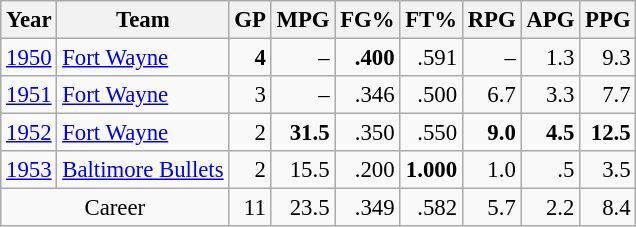<table class="wikitable sortable" style="font-size:95%; text-align:right;">
<tr>
<th>Year</th>
<th>Team</th>
<th>GP</th>
<th>MPG</th>
<th>FG%</th>
<th>FT%</th>
<th>RPG</th>
<th>APG</th>
<th>PPG</th>
</tr>
<tr>
<td style="text-align:left;"><a href='#'>1950</a></td>
<td style="text-align:left;"><a href='#'>Fort Wayne</a></td>
<td><strong>4</strong></td>
<td>–</td>
<td><strong>.400</strong></td>
<td>.591</td>
<td>–</td>
<td>1.3</td>
<td>9.3</td>
</tr>
<tr>
<td style="text-align:left;"><a href='#'>1951</a></td>
<td style="text-align:left;"><a href='#'>Fort Wayne</a></td>
<td>3</td>
<td>–</td>
<td>.346</td>
<td>.500</td>
<td>6.7</td>
<td>3.3</td>
<td>7.7</td>
</tr>
<tr>
<td style="text-align:left;"><a href='#'>1952</a></td>
<td style="text-align:left;"><a href='#'>Fort Wayne</a></td>
<td>2</td>
<td><strong>31.5</strong></td>
<td>.350</td>
<td>.550</td>
<td><strong>9.0</strong></td>
<td><strong>4.5</strong></td>
<td><strong>12.5</strong></td>
</tr>
<tr>
<td style="text-align:left;"><a href='#'>1953</a></td>
<td style="text-align:left;"><a href='#'>Baltimore Bullets</a></td>
<td>2</td>
<td>15.5</td>
<td>.200</td>
<td><strong>1.000</strong></td>
<td>1.0</td>
<td>.5</td>
<td>3.5</td>
</tr>
<tr class="sortbottom">
<td style="text-align:center;" colspan="2">Career</td>
<td>11</td>
<td>23.5</td>
<td>.349</td>
<td>.582</td>
<td>5.7</td>
<td>2.2</td>
<td>8.4</td>
</tr>
</table>
